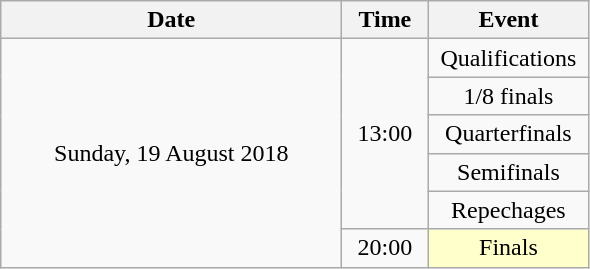<table class = "wikitable" style="text-align:center;">
<tr>
<th width=220>Date</th>
<th width=50>Time</th>
<th width=100>Event</th>
</tr>
<tr>
<td rowspan=6>Sunday, 19 August 2018</td>
<td rowspan=5>13:00</td>
<td>Qualifications</td>
</tr>
<tr>
<td>1/8 finals</td>
</tr>
<tr>
<td>Quarterfinals</td>
</tr>
<tr>
<td>Semifinals</td>
</tr>
<tr>
<td>Repechages</td>
</tr>
<tr>
<td>20:00</td>
<td bgcolor=ffffcc>Finals</td>
</tr>
</table>
